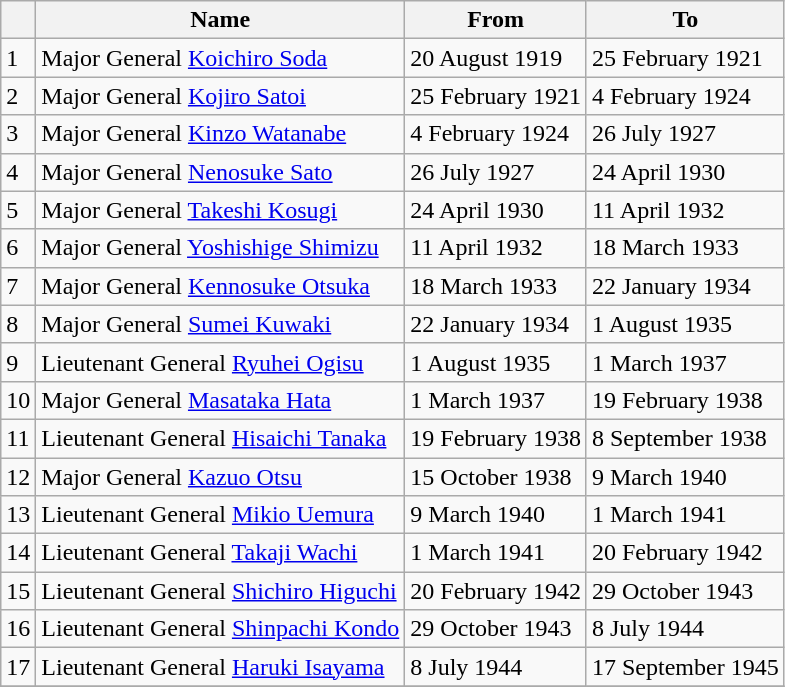<table class=wikitable>
<tr>
<th></th>
<th>Name</th>
<th>From</th>
<th>To</th>
</tr>
<tr>
<td>1</td>
<td>Major General <a href='#'>Koichiro Soda</a></td>
<td>20 August 1919</td>
<td>25 February 1921</td>
</tr>
<tr>
<td>2</td>
<td>Major General <a href='#'>Kojiro Satoi</a></td>
<td>25 February 1921</td>
<td>4 February 1924</td>
</tr>
<tr>
<td>3</td>
<td>Major General <a href='#'>Kinzo Watanabe</a></td>
<td>4 February 1924</td>
<td>26 July 1927</td>
</tr>
<tr>
<td>4</td>
<td>Major General <a href='#'>Nenosuke Sato</a></td>
<td>26 July 1927</td>
<td>24 April 1930</td>
</tr>
<tr>
<td>5</td>
<td>Major General <a href='#'>Takeshi Kosugi</a></td>
<td>24 April 1930</td>
<td>11 April 1932</td>
</tr>
<tr>
<td>6</td>
<td>Major General <a href='#'>Yoshishige Shimizu</a></td>
<td>11 April 1932</td>
<td>18 March 1933</td>
</tr>
<tr>
<td>7</td>
<td>Major General <a href='#'>Kennosuke Otsuka</a></td>
<td>18 March 1933</td>
<td>22 January 1934</td>
</tr>
<tr>
<td>8</td>
<td>Major General <a href='#'>Sumei Kuwaki</a></td>
<td>22 January 1934</td>
<td>1 August 1935</td>
</tr>
<tr>
<td>9</td>
<td>Lieutenant General <a href='#'>Ryuhei Ogisu</a></td>
<td>1 August 1935</td>
<td>1 March 1937</td>
</tr>
<tr>
<td>10</td>
<td>Major General <a href='#'>Masataka Hata</a></td>
<td>1 March 1937</td>
<td>19 February 1938</td>
</tr>
<tr>
<td>11</td>
<td>Lieutenant General <a href='#'>Hisaichi Tanaka</a></td>
<td>19 February 1938</td>
<td>8 September 1938</td>
</tr>
<tr>
<td>12</td>
<td>Major General <a href='#'>Kazuo Otsu</a></td>
<td>15 October 1938</td>
<td>9 March 1940</td>
</tr>
<tr>
<td>13</td>
<td>Lieutenant General <a href='#'>Mikio Uemura</a></td>
<td>9 March 1940</td>
<td>1 March 1941</td>
</tr>
<tr>
<td>14</td>
<td>Lieutenant General <a href='#'>Takaji Wachi</a></td>
<td>1 March 1941</td>
<td>20 February 1942</td>
</tr>
<tr>
<td>15</td>
<td>Lieutenant General <a href='#'>Shichiro Higuchi</a></td>
<td>20 February 1942</td>
<td>29 October 1943</td>
</tr>
<tr>
<td>16</td>
<td>Lieutenant General <a href='#'>Shinpachi Kondo</a></td>
<td>29 October 1943</td>
<td>8 July 1944</td>
</tr>
<tr>
<td>17</td>
<td>Lieutenant General <a href='#'>Haruki Isayama</a></td>
<td>8 July 1944</td>
<td>17 September 1945</td>
</tr>
<tr>
</tr>
</table>
